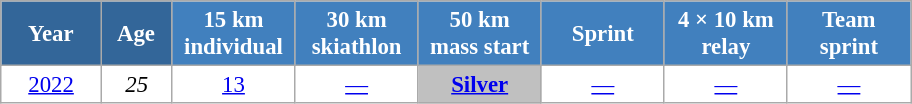<table class="wikitable" style="font-size:95%; text-align:center; border:grey solid 1px; border-collapse:collapse; background:#ffffff;">
<tr>
<th style="background-color:#369; color:white; width:60px;"> Year </th>
<th style="background-color:#369; color:white; width:40px;"> Age </th>
<th style="background-color:#4180be; color:white; width:75px;"> 15 km <br> individual </th>
<th style="background-color:#4180be; color:white; width:75px;"> 30 km <br> skiathlon </th>
<th style="background-color:#4180be; color:white; width:75px;"> 50 km <br> mass start </th>
<th style="background-color:#4180be; color:white; width:75px;"> Sprint </th>
<th style="background-color:#4180be; color:white; width:75px;"> 4 × 10 km <br> relay </th>
<th style="background-color:#4180be; color:white; width:75px;"> Team <br> sprint </th>
</tr>
<tr>
<td><a href='#'>2022</a></td>
<td><em>25</em></td>
<td><a href='#'>13</a></td>
<td><a href='#'>—</a></td>
<td style="background:silver;"><a href='#'><strong>Silver</strong></a></td>
<td><a href='#'>—</a></td>
<td><a href='#'>—</a></td>
<td><a href='#'>—</a></td>
</tr>
</table>
